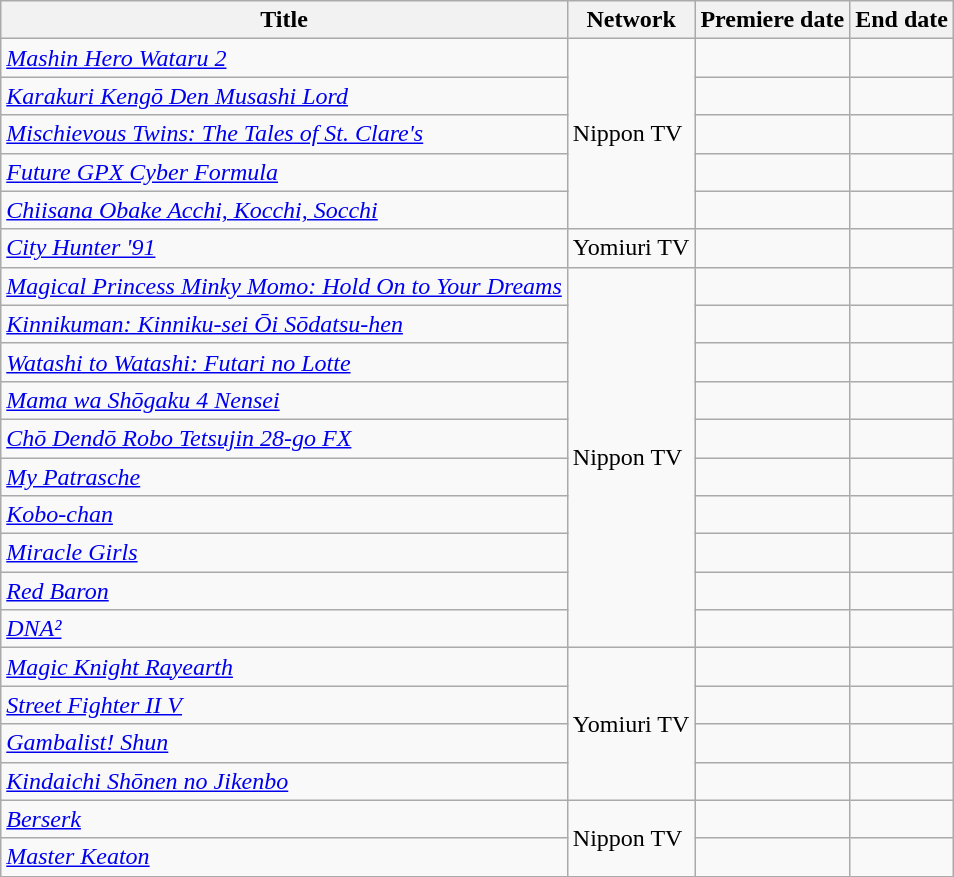<table class="wikitable sortable">
<tr>
<th>Title</th>
<th>Network</th>
<th>Premiere date</th>
<th>End date</th>
</tr>
<tr>
<td><em><a href='#'>Mashin Hero Wataru 2</a></em></td>
<td rowspan="5">Nippon TV</td>
<td></td>
<td></td>
</tr>
<tr>
<td><em><a href='#'>Karakuri Kengō Den Musashi Lord</a></em></td>
<td></td>
<td></td>
</tr>
<tr>
<td><em><a href='#'>Mischievous Twins: The Tales of St. Clare's</a></em></td>
<td></td>
<td></td>
</tr>
<tr>
<td><em><a href='#'>Future GPX Cyber Formula</a></em></td>
<td></td>
<td></td>
</tr>
<tr>
<td><em><a href='#'>Chiisana Obake Acchi, Kocchi, Socchi</a></em></td>
<td></td>
<td></td>
</tr>
<tr>
<td><em><a href='#'>City Hunter '91</a></em></td>
<td>Yomiuri TV</td>
<td></td>
<td></td>
</tr>
<tr>
<td><em><a href='#'>Magical Princess Minky Momo: Hold On to Your Dreams</a></em></td>
<td rowspan="10">Nippon TV</td>
<td></td>
<td></td>
</tr>
<tr>
<td><em><a href='#'>Kinnikuman: Kinniku-sei Ōi Sōdatsu-hen</a></em></td>
<td></td>
<td></td>
</tr>
<tr>
<td><em><a href='#'>Watashi to Watashi: Futari no Lotte</a></em></td>
<td></td>
<td></td>
</tr>
<tr>
<td><em><a href='#'>Mama wa Shōgaku 4 Nensei</a></em></td>
<td></td>
<td></td>
</tr>
<tr>
<td><em><a href='#'>Chō Dendō Robo Tetsujin 28-go FX</a></em></td>
<td></td>
<td></td>
</tr>
<tr>
<td><em><a href='#'>My Patrasche</a></em></td>
<td></td>
<td></td>
</tr>
<tr>
<td><em><a href='#'>Kobo-chan</a></em></td>
<td></td>
<td></td>
</tr>
<tr>
<td><em><a href='#'>Miracle Girls</a></em></td>
<td></td>
<td></td>
</tr>
<tr>
<td><em><a href='#'>Red Baron</a></em></td>
<td></td>
<td></td>
</tr>
<tr>
<td><em><a href='#'>DNA²</a></em></td>
<td></td>
<td></td>
</tr>
<tr>
<td><em><a href='#'>Magic Knight Rayearth</a></em></td>
<td rowspan="4">Yomiuri TV</td>
<td></td>
<td></td>
</tr>
<tr>
<td><em><a href='#'>Street Fighter II V</a></em></td>
<td></td>
<td></td>
</tr>
<tr>
<td><em><a href='#'>Gambalist! Shun</a></em></td>
<td></td>
<td></td>
</tr>
<tr>
<td><em><a href='#'>Kindaichi Shōnen no Jikenbo</a></em></td>
<td></td>
<td></td>
</tr>
<tr>
<td><em><a href='#'>Berserk</a></em></td>
<td rowspan="2">Nippon TV</td>
<td></td>
<td></td>
</tr>
<tr>
<td><em><a href='#'>Master Keaton</a></em></td>
<td></td>
<td></td>
</tr>
</table>
